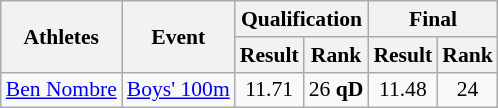<table class="wikitable" border="1" style="font-size:90%">
<tr>
<th rowspan=2>Athletes</th>
<th rowspan=2>Event</th>
<th colspan=2>Qualification</th>
<th colspan=2>Final</th>
</tr>
<tr>
<th>Result</th>
<th>Rank</th>
<th>Result</th>
<th>Rank</th>
</tr>
<tr>
<td><a href='#'>Ben Nombre</a></td>
<td><a href='#'>Boys' 100m</a></td>
<td align=center>11.71</td>
<td align=center>26 <strong>qD</strong></td>
<td align=center>11.48</td>
<td align=center>24</td>
</tr>
</table>
